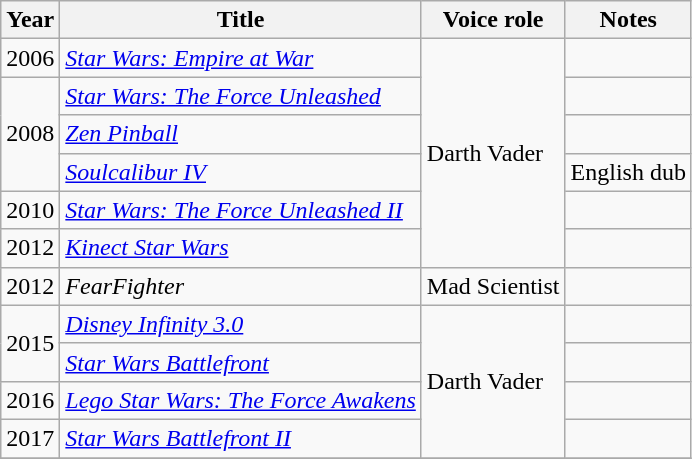<table class="wikitable sortable">
<tr>
<th>Year</th>
<th>Title</th>
<th>Voice role</th>
<th>Notes</th>
</tr>
<tr>
<td>2006</td>
<td><em><a href='#'>Star Wars: Empire at War</a></em></td>
<td rowspan=6>Darth Vader</td>
<td></td>
</tr>
<tr>
<td rowspan=3>2008</td>
<td><em><a href='#'>Star Wars: The Force Unleashed</a></em></td>
<td></td>
</tr>
<tr>
<td><em><a href='#'>Zen Pinball</a></em></td>
<td></td>
</tr>
<tr>
<td><em><a href='#'>Soulcalibur IV</a></em></td>
<td>English dub</td>
</tr>
<tr>
<td>2010</td>
<td><em><a href='#'>Star Wars: The Force Unleashed II</a></em></td>
<td></td>
</tr>
<tr>
<td>2012</td>
<td><em><a href='#'>Kinect Star Wars</a></em></td>
<td></td>
</tr>
<tr>
<td>2012</td>
<td><em>FearFighter</em></td>
<td>Mad Scientist</td>
<td></td>
</tr>
<tr>
<td rowspan=2>2015</td>
<td><em><a href='#'>Disney Infinity 3.0</a></em></td>
<td rowspan=4>Darth Vader</td>
<td></td>
</tr>
<tr>
<td><em><a href='#'>Star Wars Battlefront</a></em></td>
<td></td>
</tr>
<tr>
<td>2016</td>
<td><em><a href='#'>Lego Star Wars: The Force Awakens</a></em></td>
<td></td>
</tr>
<tr>
<td>2017</td>
<td><em><a href='#'>Star Wars Battlefront II</a></em></td>
<td></td>
</tr>
<tr>
</tr>
</table>
